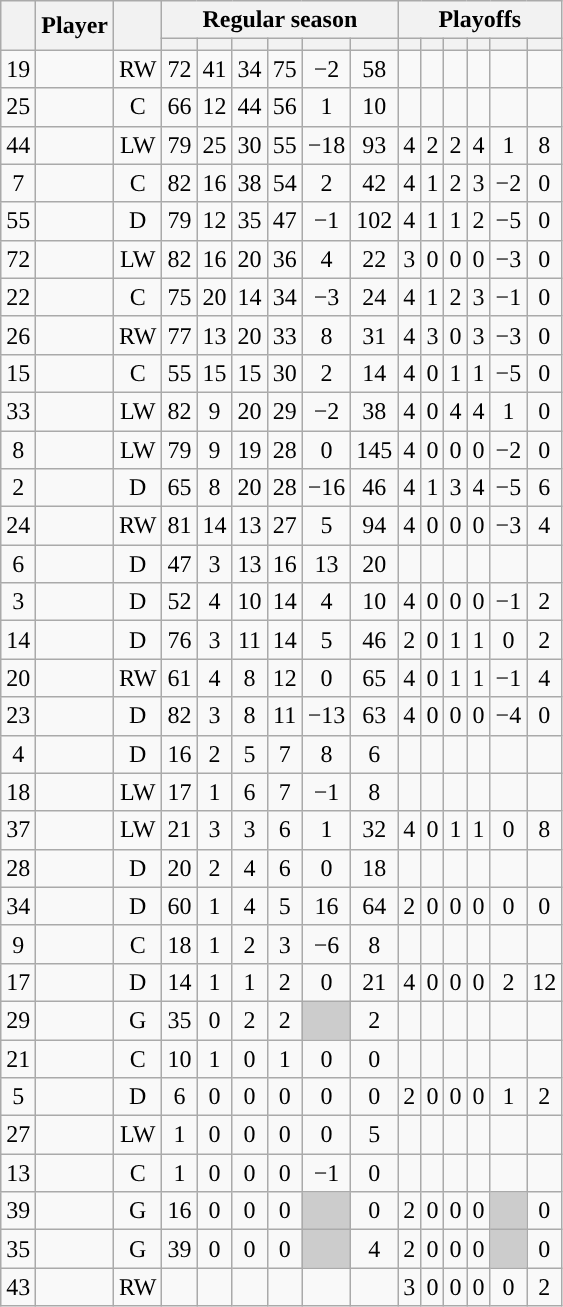<table class="wikitable sortable plainrowheaders" style="text-align:center;">
<tr>
<th scope="col" data-sort-type="number" rowspan="2"></th>
<th scope="col" rowspan="2">Player</th>
<th scope="col" rowspan="2"></th>
<th scope=colgroup colspan=6>Regular season</th>
<th scope=colgroup colspan=6>Playoffs</th>
</tr>
<tr>
<th scope="col" data-sort-type="number"></th>
<th scope="col" data-sort-type="number"></th>
<th scope="col" data-sort-type="number"></th>
<th scope="col" data-sort-type="number"></th>
<th scope="col" data-sort-type="number"></th>
<th scope="col" data-sort-type="number"></th>
<th scope="col" data-sort-type="number"></th>
<th scope="col" data-sort-type="number"></th>
<th scope="col" data-sort-type="number"></th>
<th scope="col" data-sort-type="number"></th>
<th scope="col" data-sort-type="number"></th>
<th scope="col" data-sort-type="number"></th>
</tr>
<tr>
<td scope="row">19</td>
<td align="left"></td>
<td>RW</td>
<td>72</td>
<td>41</td>
<td>34</td>
<td>75</td>
<td>−2</td>
<td>58</td>
<td></td>
<td></td>
<td></td>
<td></td>
<td></td>
<td></td>
</tr>
<tr>
<td scope="row">25</td>
<td align="left"></td>
<td>C</td>
<td>66</td>
<td>12</td>
<td>44</td>
<td>56</td>
<td>1</td>
<td>10</td>
<td></td>
<td></td>
<td></td>
<td></td>
<td></td>
<td></td>
</tr>
<tr>
<td scope="row">44</td>
<td align="left"></td>
<td>LW</td>
<td>79</td>
<td>25</td>
<td>30</td>
<td>55</td>
<td>−18</td>
<td>93</td>
<td>4</td>
<td>2</td>
<td>2</td>
<td>4</td>
<td>1</td>
<td>8</td>
</tr>
<tr>
<td scope="row">7</td>
<td align="left"></td>
<td>C</td>
<td>82</td>
<td>16</td>
<td>38</td>
<td>54</td>
<td>2</td>
<td>42</td>
<td>4</td>
<td>1</td>
<td>2</td>
<td>3</td>
<td>−2</td>
<td>0</td>
</tr>
<tr>
<td scope="row">55</td>
<td align="left"></td>
<td>D</td>
<td>79</td>
<td>12</td>
<td>35</td>
<td>47</td>
<td>−1</td>
<td>102</td>
<td>4</td>
<td>1</td>
<td>1</td>
<td>2</td>
<td>−5</td>
<td>0</td>
</tr>
<tr>
<td scope="row">72</td>
<td align="left"></td>
<td>LW</td>
<td>82</td>
<td>16</td>
<td>20</td>
<td>36</td>
<td>4</td>
<td>22</td>
<td>3</td>
<td>0</td>
<td>0</td>
<td>0</td>
<td>−3</td>
<td>0</td>
</tr>
<tr>
<td scope="row">22</td>
<td align="left"></td>
<td>C</td>
<td>75</td>
<td>20</td>
<td>14</td>
<td>34</td>
<td>−3</td>
<td>24</td>
<td>4</td>
<td>1</td>
<td>2</td>
<td>3</td>
<td>−1</td>
<td>0</td>
</tr>
<tr>
<td scope="row">26</td>
<td align="left"></td>
<td>RW</td>
<td>77</td>
<td>13</td>
<td>20</td>
<td>33</td>
<td>8</td>
<td>31</td>
<td>4</td>
<td>3</td>
<td>0</td>
<td>3</td>
<td>−3</td>
<td>0</td>
</tr>
<tr>
<td scope="row">15</td>
<td align="left"></td>
<td>C</td>
<td>55</td>
<td>15</td>
<td>15</td>
<td>30</td>
<td>2</td>
<td>14</td>
<td>4</td>
<td>0</td>
<td>1</td>
<td>1</td>
<td>−5</td>
<td>0</td>
</tr>
<tr>
<td scope="row">33</td>
<td align="left"></td>
<td>LW</td>
<td>82</td>
<td>9</td>
<td>20</td>
<td>29</td>
<td>−2</td>
<td>38</td>
<td>4</td>
<td>0</td>
<td>4</td>
<td>4</td>
<td>1</td>
<td>0</td>
</tr>
<tr>
<td scope="row">8</td>
<td align="left"></td>
<td>LW</td>
<td>79</td>
<td>9</td>
<td>19</td>
<td>28</td>
<td>0</td>
<td>145</td>
<td>4</td>
<td>0</td>
<td>0</td>
<td>0</td>
<td>−2</td>
<td>0</td>
</tr>
<tr>
<td scope="row">2</td>
<td align="left"></td>
<td>D</td>
<td>65</td>
<td>8</td>
<td>20</td>
<td>28</td>
<td>−16</td>
<td>46</td>
<td>4</td>
<td>1</td>
<td>3</td>
<td>4</td>
<td>−5</td>
<td>6</td>
</tr>
<tr>
<td scope="row">24</td>
<td align="left"></td>
<td>RW</td>
<td>81</td>
<td>14</td>
<td>13</td>
<td>27</td>
<td>5</td>
<td>94</td>
<td>4</td>
<td>0</td>
<td>0</td>
<td>0</td>
<td>−3</td>
<td>4</td>
</tr>
<tr>
<td scope="row">6</td>
<td align="left"></td>
<td>D</td>
<td>47</td>
<td>3</td>
<td>13</td>
<td>16</td>
<td>13</td>
<td>20</td>
<td></td>
<td></td>
<td></td>
<td></td>
<td></td>
<td></td>
</tr>
<tr>
<td scope="row">3</td>
<td align="left"></td>
<td>D</td>
<td>52</td>
<td>4</td>
<td>10</td>
<td>14</td>
<td>4</td>
<td>10</td>
<td>4</td>
<td>0</td>
<td>0</td>
<td>0</td>
<td>−1</td>
<td>2</td>
</tr>
<tr>
<td scope="row">14</td>
<td align="left"></td>
<td>D</td>
<td>76</td>
<td>3</td>
<td>11</td>
<td>14</td>
<td>5</td>
<td>46</td>
<td>2</td>
<td>0</td>
<td>1</td>
<td>1</td>
<td>0</td>
<td>2</td>
</tr>
<tr>
<td scope="row">20</td>
<td align="left"></td>
<td>RW</td>
<td>61</td>
<td>4</td>
<td>8</td>
<td>12</td>
<td>0</td>
<td>65</td>
<td>4</td>
<td>0</td>
<td>1</td>
<td>1</td>
<td>−1</td>
<td>4</td>
</tr>
<tr>
<td scope="row">23</td>
<td align="left"></td>
<td>D</td>
<td>82</td>
<td>3</td>
<td>8</td>
<td>11</td>
<td>−13</td>
<td>63</td>
<td>4</td>
<td>0</td>
<td>0</td>
<td>0</td>
<td>−4</td>
<td>0</td>
</tr>
<tr>
<td scope="row">4</td>
<td align="left"></td>
<td>D</td>
<td>16</td>
<td>2</td>
<td>5</td>
<td>7</td>
<td>8</td>
<td>6</td>
<td></td>
<td></td>
<td></td>
<td></td>
<td></td>
<td></td>
</tr>
<tr>
<td scope="row">18</td>
<td align="left"></td>
<td>LW</td>
<td>17</td>
<td>1</td>
<td>6</td>
<td>7</td>
<td>−1</td>
<td>8</td>
<td></td>
<td></td>
<td></td>
<td></td>
<td></td>
<td></td>
</tr>
<tr>
<td scope="row">37</td>
<td align="left"></td>
<td>LW</td>
<td>21</td>
<td>3</td>
<td>3</td>
<td>6</td>
<td>1</td>
<td>32</td>
<td>4</td>
<td>0</td>
<td>1</td>
<td>1</td>
<td>0</td>
<td>8</td>
</tr>
<tr>
<td scope="row">28</td>
<td align="left"></td>
<td>D</td>
<td>20</td>
<td>2</td>
<td>4</td>
<td>6</td>
<td>0</td>
<td>18</td>
<td></td>
<td></td>
<td></td>
<td></td>
<td></td>
<td></td>
</tr>
<tr>
<td scope="row">34</td>
<td align="left"></td>
<td>D</td>
<td>60</td>
<td>1</td>
<td>4</td>
<td>5</td>
<td>16</td>
<td>64</td>
<td>2</td>
<td>0</td>
<td>0</td>
<td>0</td>
<td>0</td>
<td>0</td>
</tr>
<tr>
<td scope="row">9</td>
<td align="left"></td>
<td>C</td>
<td>18</td>
<td>1</td>
<td>2</td>
<td>3</td>
<td>−6</td>
<td>8</td>
<td></td>
<td></td>
<td></td>
<td></td>
<td></td>
<td></td>
</tr>
<tr>
<td scope="row">17</td>
<td align="left"></td>
<td>D</td>
<td>14</td>
<td>1</td>
<td>1</td>
<td>2</td>
<td>0</td>
<td>21</td>
<td>4</td>
<td>0</td>
<td>0</td>
<td>0</td>
<td>2</td>
<td>12</td>
</tr>
<tr>
<td scope="row">29</td>
<td align="left"></td>
<td>G</td>
<td>35</td>
<td>0</td>
<td>2</td>
<td>2</td>
<td style="background:#ccc"></td>
<td>2</td>
<td></td>
<td></td>
<td></td>
<td></td>
<td></td>
<td></td>
</tr>
<tr>
<td scope="row">21</td>
<td align="left"></td>
<td>C</td>
<td>10</td>
<td>1</td>
<td>0</td>
<td>1</td>
<td>0</td>
<td>0</td>
<td></td>
<td></td>
<td></td>
<td></td>
<td></td>
<td></td>
</tr>
<tr>
<td scope="row">5</td>
<td align="left"></td>
<td>D</td>
<td>6</td>
<td>0</td>
<td>0</td>
<td>0</td>
<td>0</td>
<td>0</td>
<td>2</td>
<td>0</td>
<td>0</td>
<td>0</td>
<td>1</td>
<td>2</td>
</tr>
<tr>
<td scope="row">27</td>
<td align="left"></td>
<td>LW</td>
<td>1</td>
<td>0</td>
<td>0</td>
<td>0</td>
<td>0</td>
<td>5</td>
<td></td>
<td></td>
<td></td>
<td></td>
<td></td>
<td></td>
</tr>
<tr>
<td scope="row">13</td>
<td align="left"></td>
<td>C</td>
<td>1</td>
<td>0</td>
<td>0</td>
<td>0</td>
<td>−1</td>
<td>0</td>
<td></td>
<td></td>
<td></td>
<td></td>
<td></td>
<td></td>
</tr>
<tr>
<td scope="row">39</td>
<td align="left"></td>
<td>G</td>
<td>16</td>
<td>0</td>
<td>0</td>
<td>0</td>
<td style="background:#ccc"></td>
<td>0</td>
<td>2</td>
<td>0</td>
<td>0</td>
<td>0</td>
<td style="background:#ccc"></td>
<td>0</td>
</tr>
<tr>
<td scope="row">35</td>
<td align="left"></td>
<td>G</td>
<td>39</td>
<td>0</td>
<td>0</td>
<td>0</td>
<td style="background:#ccc"></td>
<td>4</td>
<td>2</td>
<td>0</td>
<td>0</td>
<td>0</td>
<td style="background:#ccc"></td>
<td>0</td>
</tr>
<tr>
<td scope="row">43</td>
<td align="left"></td>
<td>RW</td>
<td></td>
<td></td>
<td></td>
<td></td>
<td></td>
<td></td>
<td>3</td>
<td>0</td>
<td>0</td>
<td>0</td>
<td>0</td>
<td>2</td>
</tr>
</table>
